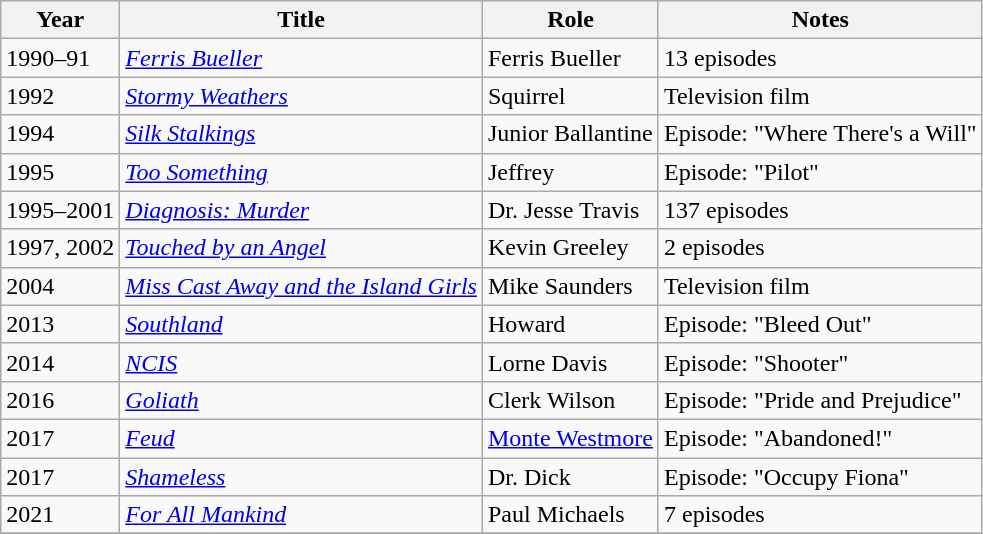<table class="wikitable sortable">
<tr>
<th>Year</th>
<th>Title</th>
<th>Role</th>
<th>Notes</th>
</tr>
<tr>
<td>1990–91</td>
<td><em><a href='#'>Ferris Bueller</a></em></td>
<td>Ferris Bueller</td>
<td>13 episodes</td>
</tr>
<tr>
<td>1992</td>
<td><a href='#'><em>Stormy Weathers</em></a></td>
<td>Squirrel</td>
<td>Television film</td>
</tr>
<tr>
<td>1994</td>
<td><em><a href='#'>Silk Stalkings</a></em></td>
<td>Junior Ballantine</td>
<td>Episode: "Where There's a Will"</td>
</tr>
<tr>
<td>1995</td>
<td><em><a href='#'>Too Something</a></em></td>
<td>Jeffrey</td>
<td>Episode: "Pilot"</td>
</tr>
<tr>
<td>1995–2001</td>
<td><em><a href='#'>Diagnosis: Murder</a></em></td>
<td>Dr. Jesse Travis</td>
<td>137 episodes</td>
</tr>
<tr>
<td>1997, 2002</td>
<td><em><a href='#'>Touched by an Angel</a></em></td>
<td>Kevin Greeley</td>
<td>2 episodes</td>
</tr>
<tr>
<td>2004</td>
<td><em><a href='#'>Miss Cast Away and the Island Girls</a></em></td>
<td>Mike Saunders</td>
<td>Television film</td>
</tr>
<tr>
<td>2013</td>
<td><em><a href='#'>Southland</a></em></td>
<td>Howard</td>
<td>Episode: "Bleed Out"</td>
</tr>
<tr>
<td>2014</td>
<td><em><a href='#'>NCIS</a></em></td>
<td>Lorne Davis</td>
<td>Episode: "Shooter"</td>
</tr>
<tr>
<td>2016</td>
<td><em><a href='#'>Goliath</a></em></td>
<td>Clerk Wilson</td>
<td>Episode: "Pride and Prejudice"</td>
</tr>
<tr>
<td>2017</td>
<td><em><a href='#'>Feud</a></em></td>
<td><a href='#'>Monte Westmore</a></td>
<td>Episode: "Abandoned!"</td>
</tr>
<tr>
<td>2017</td>
<td><em><a href='#'>Shameless</a></em></td>
<td>Dr. Dick</td>
<td>Episode: "Occupy Fiona"</td>
</tr>
<tr>
<td>2021</td>
<td><em><a href='#'>For All Mankind</a></em></td>
<td>Paul Michaels</td>
<td>7 episodes</td>
</tr>
<tr>
</tr>
</table>
